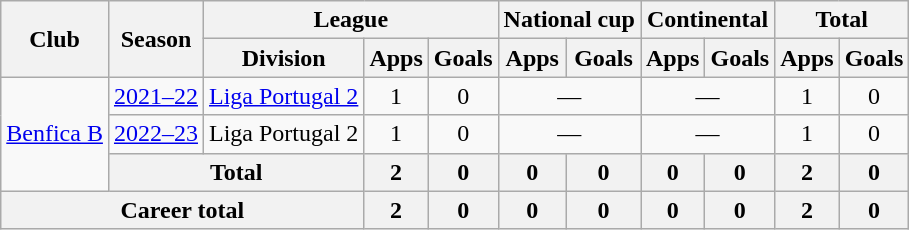<table class="wikitable" style="text-align:center">
<tr>
<th rowspan="2">Club</th>
<th rowspan="2">Season</th>
<th colspan="3">League</th>
<th colspan="2">National cup</th>
<th colspan="2">Continental</th>
<th colspan="2">Total</th>
</tr>
<tr>
<th>Division</th>
<th>Apps</th>
<th>Goals</th>
<th>Apps</th>
<th>Goals</th>
<th>Apps</th>
<th>Goals</th>
<th>Apps</th>
<th>Goals</th>
</tr>
<tr>
<td rowspan="3"><a href='#'>Benfica B</a></td>
<td><a href='#'>2021–22</a></td>
<td><a href='#'>Liga Portugal 2</a></td>
<td>1</td>
<td>0</td>
<td colspan="2">—</td>
<td colspan="2">—</td>
<td>1</td>
<td>0</td>
</tr>
<tr>
<td><a href='#'>2022–23</a></td>
<td>Liga Portugal 2</td>
<td>1</td>
<td>0</td>
<td colspan="2">—</td>
<td colspan="2">—</td>
<td>1</td>
<td>0</td>
</tr>
<tr>
<th colspan=2>Total</th>
<th>2</th>
<th>0</th>
<th>0</th>
<th>0</th>
<th>0</th>
<th>0</th>
<th>2</th>
<th>0</th>
</tr>
<tr>
<th colspan=3>Career total</th>
<th>2</th>
<th>0</th>
<th>0</th>
<th>0</th>
<th>0</th>
<th>0</th>
<th>2</th>
<th>0</th>
</tr>
</table>
